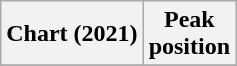<table class="wikitable plainrowheaders" style="text-align:center">
<tr>
<th scope="col">Chart (2021)</th>
<th scope="col">Peak<br>position</th>
</tr>
<tr>
</tr>
</table>
